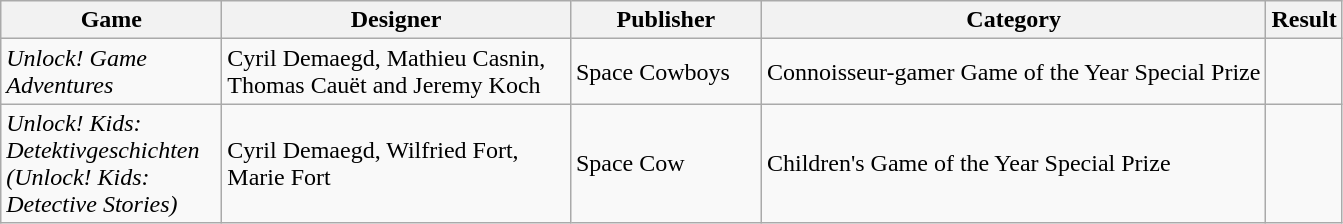<table class="wikitable">
<tr>
<th style="width:140px;">Game</th>
<th style="width:225px;">Designer</th>
<th style="width:120px;">Publisher</th>
<th>Category</th>
<th>Result</th>
</tr>
<tr>
<td><em>Unlock! Game Adventures</em></td>
<td>Cyril Demaegd, Mathieu Casnin, Thomas Cauët and Jeremy Koch</td>
<td>Space Cowboys</td>
<td>Connoisseur-gamer Game of the Year Special Prize</td>
<td></td>
</tr>
<tr>
<td><em>Unlock! Kids: Detektivgeschichten (Unlock! Kids: Detective Stories)</em></td>
<td>Cyril Demaegd, Wilfried Fort, Marie Fort</td>
<td>Space Cow</td>
<td>Children's Game of the Year Special Prize</td>
<td></td>
</tr>
</table>
